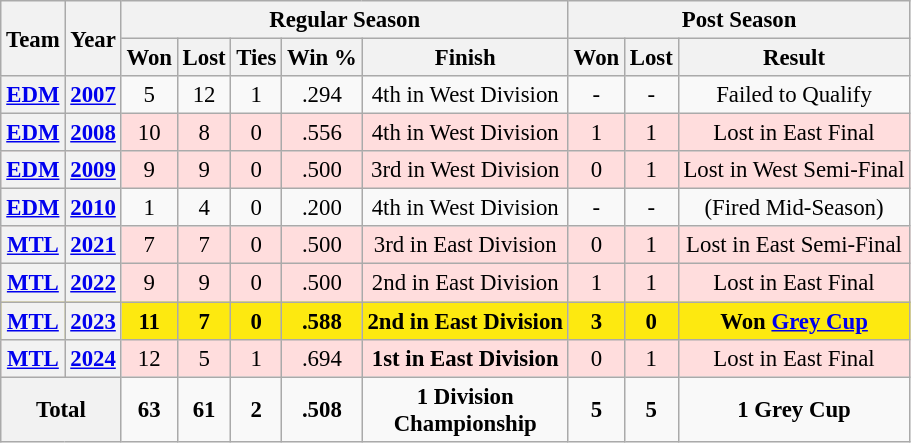<table class="wikitable" style="font-size: 95%; text-align:center;">
<tr>
<th rowspan="2">Team</th>
<th rowspan="2">Year</th>
<th colspan="5">Regular Season</th>
<th colspan="4">Post Season</th>
</tr>
<tr>
<th>Won</th>
<th>Lost</th>
<th>Ties</th>
<th>Win %</th>
<th>Finish</th>
<th>Won</th>
<th>Lost</th>
<th>Result</th>
</tr>
<tr>
<th><a href='#'>EDM</a></th>
<th><a href='#'>2007</a></th>
<td>5</td>
<td>12</td>
<td>1</td>
<td>.294</td>
<td>4th in West Division</td>
<td>-</td>
<td>-</td>
<td>Failed to Qualify</td>
</tr>
<tr ! style="background:#fdd;">
<th><a href='#'>EDM</a></th>
<th><a href='#'>2008</a></th>
<td>10</td>
<td>8</td>
<td>0</td>
<td>.556</td>
<td>4th in West Division</td>
<td>1</td>
<td>1</td>
<td>Lost in East Final</td>
</tr>
<tr ! style="background:#fdd;">
<th><a href='#'>EDM</a></th>
<th><a href='#'>2009</a></th>
<td>9</td>
<td>9</td>
<td>0</td>
<td>.500</td>
<td>3rd in West Division</td>
<td>0</td>
<td>1</td>
<td>Lost in West Semi-Final</td>
</tr>
<tr>
<th><a href='#'>EDM</a></th>
<th><a href='#'>2010</a></th>
<td>1</td>
<td>4</td>
<td>0</td>
<td>.200</td>
<td>4th in West Division</td>
<td>-</td>
<td>-</td>
<td>(Fired Mid-Season)</td>
</tr>
<tr ! style="background:#fdd;">
<th><a href='#'>MTL</a></th>
<th><a href='#'>2021</a></th>
<td>7</td>
<td>7</td>
<td>0</td>
<td>.500</td>
<td>3rd in East Division</td>
<td>0</td>
<td>1</td>
<td>Lost in East Semi-Final</td>
</tr>
<tr ! style="background:#fdd;">
<th><a href='#'>MTL</a></th>
<th><a href='#'>2022</a></th>
<td>9</td>
<td>9</td>
<td>0</td>
<td>.500</td>
<td>2nd in East Division</td>
<td>1</td>
<td>1</td>
<td>Lost in East Final</td>
</tr>
<tr ! style="background:#FDE910;">
<th><a href='#'>MTL</a></th>
<th><a href='#'>2023</a></th>
<td><strong>11</strong></td>
<td><strong>7</strong></td>
<td><strong>0</strong></td>
<td><strong>.588</strong></td>
<td><strong>2nd in East Division</strong></td>
<td><strong>3</strong></td>
<td><strong>0</strong></td>
<td><strong>Won <a href='#'>Grey Cup</a></strong></td>
</tr>
<tr ! style="background:#fdd;">
<th><a href='#'>MTL</a></th>
<th><a href='#'>2024</a></th>
<td>12</td>
<td>5</td>
<td>1</td>
<td>.694</td>
<td><strong>1st in East Division</strong></td>
<td>0</td>
<td>1</td>
<td>Lost in East Final</td>
</tr>
<tr>
<th colspan="2"><strong>Total</strong></th>
<td><strong>63</strong></td>
<td><strong>61</strong></td>
<td><strong>2</strong></td>
<td><strong>.508</strong></td>
<td><strong>1 Division<br>Championship</strong></td>
<td><strong>5</strong></td>
<td><strong>5</strong></td>
<td><strong>1 Grey Cup</strong></td>
</tr>
</table>
